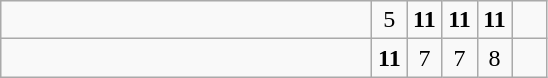<table class="wikitable">
<tr>
<td style="width:15em"></td>
<td align=center style="width:1em">5</td>
<td align=center style="width:1em"><strong>11</strong></td>
<td align=center style="width:1em"><strong>11</strong></td>
<td align=center style="width:1em"><strong>11</strong></td>
<td align=center style="width:1em"></td>
</tr>
<tr>
<td style="width:15em"></td>
<td align=center style="width:1em"><strong>11</strong></td>
<td align=center style="width:1em">7</td>
<td align=center style="width:1em">7</td>
<td align=center style="width:1em">8</td>
<td align=center style="width:1em"></td>
</tr>
</table>
